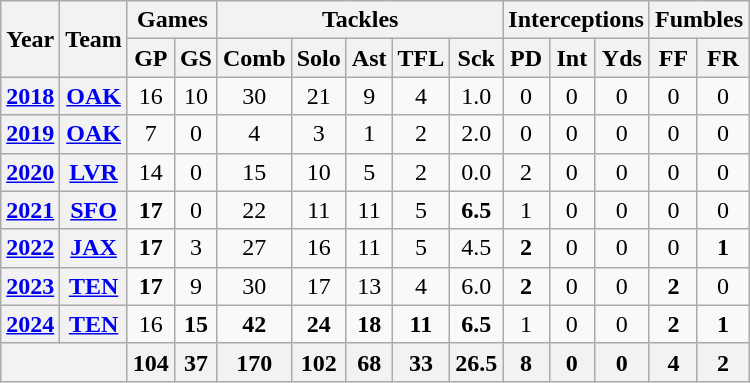<table class=wikitable style="text-align:center;">
<tr>
<th rowspan="2">Year</th>
<th rowspan="2">Team</th>
<th colspan="2">Games</th>
<th colspan="5">Tackles</th>
<th colspan="3">Interceptions</th>
<th colspan="2">Fumbles</th>
</tr>
<tr>
<th>GP</th>
<th>GS</th>
<th>Comb</th>
<th>Solo</th>
<th>Ast</th>
<th>TFL</th>
<th>Sck</th>
<th>PD</th>
<th>Int</th>
<th>Yds</th>
<th>FF</th>
<th>FR</th>
</tr>
<tr>
<th><a href='#'>2018</a></th>
<th><a href='#'>OAK</a></th>
<td>16</td>
<td>10</td>
<td>30</td>
<td>21</td>
<td>9</td>
<td>4</td>
<td>1.0</td>
<td>0</td>
<td>0</td>
<td>0</td>
<td>0</td>
<td>0</td>
</tr>
<tr>
<th><a href='#'>2019</a></th>
<th><a href='#'>OAK</a></th>
<td>7</td>
<td>0</td>
<td>4</td>
<td>3</td>
<td>1</td>
<td>2</td>
<td>2.0</td>
<td>0</td>
<td>0</td>
<td>0</td>
<td>0</td>
<td>0</td>
</tr>
<tr>
<th><a href='#'>2020</a></th>
<th><a href='#'>LVR</a></th>
<td>14</td>
<td>0</td>
<td>15</td>
<td>10</td>
<td>5</td>
<td>2</td>
<td>0.0</td>
<td>2</td>
<td>0</td>
<td>0</td>
<td>0</td>
<td>0</td>
</tr>
<tr>
<th><a href='#'>2021</a></th>
<th><a href='#'>SFO</a></th>
<td><strong>17</strong></td>
<td>0</td>
<td>22</td>
<td>11</td>
<td>11</td>
<td>5</td>
<td><strong>6.5</strong></td>
<td>1</td>
<td>0</td>
<td>0</td>
<td>0</td>
<td>0</td>
</tr>
<tr>
<th><a href='#'>2022</a></th>
<th><a href='#'>JAX</a></th>
<td><strong>17</strong></td>
<td>3</td>
<td>27</td>
<td>16</td>
<td>11</td>
<td>5</td>
<td>4.5</td>
<td><strong>2</strong></td>
<td>0</td>
<td>0</td>
<td>0</td>
<td><strong>1</strong></td>
</tr>
<tr>
<th><a href='#'>2023</a></th>
<th><a href='#'>TEN</a></th>
<td><strong>17</strong></td>
<td>9</td>
<td>30</td>
<td>17</td>
<td>13</td>
<td>4</td>
<td>6.0</td>
<td><strong>2</strong></td>
<td>0</td>
<td>0</td>
<td><strong>2</strong></td>
<td>0</td>
</tr>
<tr>
<th><a href='#'>2024</a></th>
<th><a href='#'>TEN</a></th>
<td>16</td>
<td><strong>15</strong></td>
<td><strong>42</strong></td>
<td><strong>24</strong></td>
<td><strong>18</strong></td>
<td><strong>11</strong></td>
<td><strong>6.5</strong></td>
<td>1</td>
<td>0</td>
<td>0</td>
<td><strong>2</strong></td>
<td><strong>1</strong></td>
</tr>
<tr>
<th colspan="2"></th>
<th>104</th>
<th>37</th>
<th>170</th>
<th>102</th>
<th>68</th>
<th>33</th>
<th>26.5</th>
<th>8</th>
<th>0</th>
<th>0</th>
<th>4</th>
<th>2</th>
</tr>
</table>
